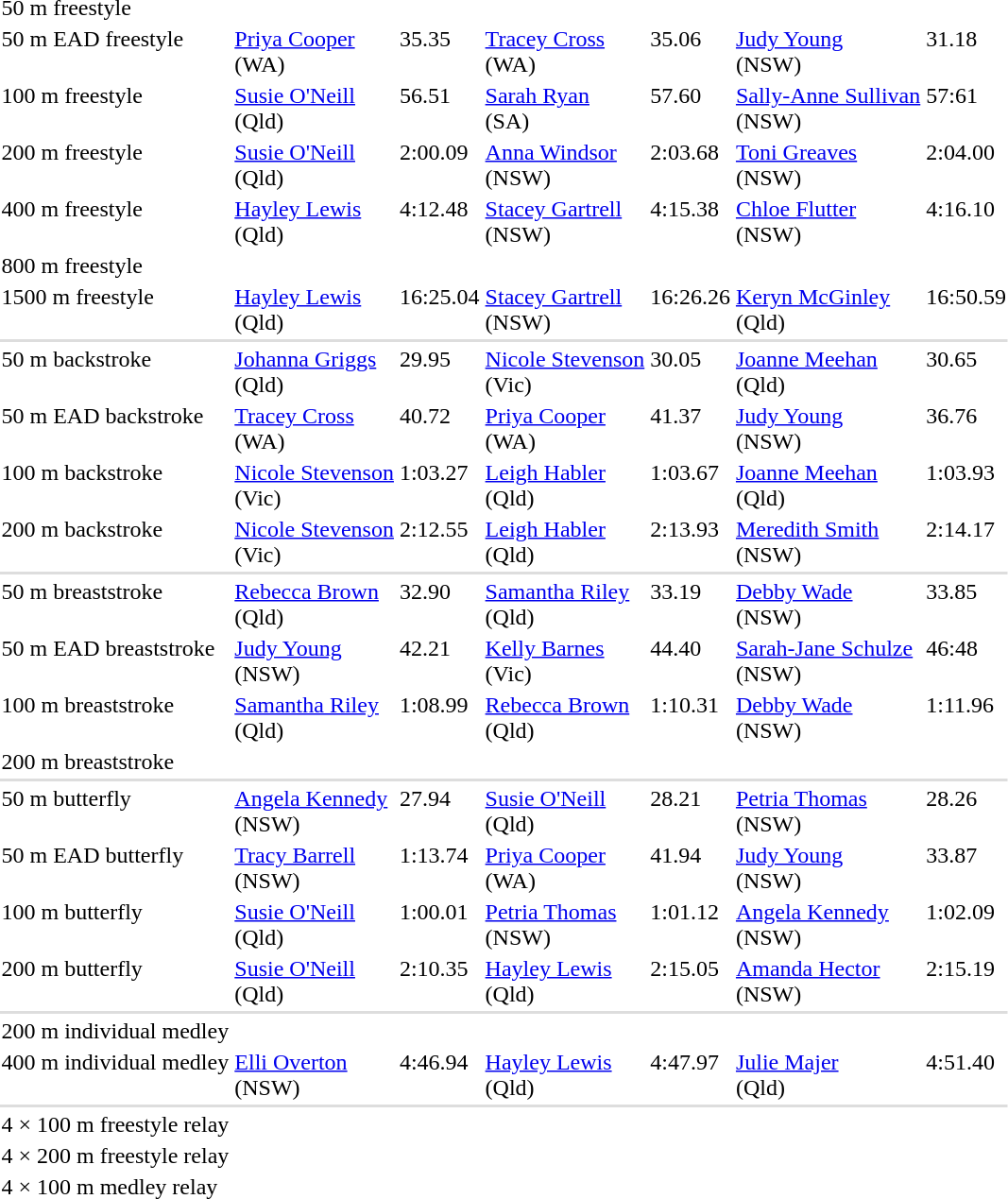<table>
<tr valign="top">
<td>50 m freestyle</td>
<td><br></td>
<td><br></td>
<td><br></td>
<td><br></td>
<td><br></td>
<td><br></td>
</tr>
<tr valign="top">
<td>50 m EAD freestyle</td>
<td><a href='#'>Priya Cooper</a><br> (WA)</td>
<td>35.35<br></td>
<td><a href='#'>Tracey Cross</a><br> (WA)</td>
<td>35.06<br></td>
<td><a href='#'>Judy Young</a><br> (NSW)</td>
<td>31.18<br></td>
</tr>
<tr valign="top">
<td>100 m freestyle</td>
<td><a href='#'>Susie O'Neill</a><br> (Qld)</td>
<td>56.51<br></td>
<td><a href='#'>Sarah Ryan</a><br> (SA)</td>
<td>57.60<br></td>
<td><a href='#'>Sally-Anne Sullivan</a><br> (NSW)</td>
<td>57:61<br></td>
</tr>
<tr valign="top">
<td>200 m freestyle</td>
<td><a href='#'>Susie O'Neill</a><br> (Qld)</td>
<td>2:00.09<br></td>
<td><a href='#'>Anna Windsor</a><br> (NSW)</td>
<td>2:03.68<br></td>
<td><a href='#'>Toni Greaves</a><br> (NSW)</td>
<td>2:04.00<br></td>
</tr>
<tr valign="top">
<td>400 m freestyle</td>
<td><a href='#'>Hayley Lewis</a><br> (Qld)</td>
<td>4:12.48<br></td>
<td><a href='#'>Stacey Gartrell</a><br> (NSW)</td>
<td>4:15.38<br></td>
<td><a href='#'>Chloe Flutter</a><br> (NSW)</td>
<td>4:16.10<br></td>
</tr>
<tr valign="top">
<td>800 m freestyle</td>
<td><br></td>
<td><br></td>
<td><br></td>
<td><br></td>
<td><br></td>
<td><br></td>
</tr>
<tr valign="top">
<td>1500 m freestyle</td>
<td><a href='#'>Hayley Lewis</a><br> (Qld)</td>
<td>16:25.04<br></td>
<td><a href='#'>Stacey Gartrell</a><br> (NSW)</td>
<td>16:26.26<br></td>
<td><a href='#'>Keryn McGinley</a> <br> (Qld)</td>
<td>16:50.59<br></td>
</tr>
<tr bgcolor=#DDDDDD>
<td colspan=7></td>
</tr>
<tr valign="top">
<td>50 m backstroke</td>
<td><a href='#'>Johanna Griggs</a><br> (Qld)</td>
<td>29.95<br></td>
<td><a href='#'>Nicole Stevenson</a><br> (Vic)</td>
<td>30.05<br></td>
<td><a href='#'>Joanne Meehan</a><br> (Qld)</td>
<td>30.65<br></td>
</tr>
<tr valign="top">
<td>50 m EAD backstroke</td>
<td><a href='#'>Tracey Cross</a><br> (WA)</td>
<td>40.72<br></td>
<td><a href='#'>Priya Cooper</a><br> (WA)</td>
<td>41.37<br></td>
<td><a href='#'>Judy Young</a><br> (NSW)</td>
<td>36.76<br></td>
</tr>
<tr valign="top">
<td>100 m backstroke</td>
<td><a href='#'>Nicole Stevenson</a><br> (Vic)</td>
<td>1:03.27<br></td>
<td><a href='#'>Leigh Habler</a><br> (Qld)</td>
<td>1:03.67<br></td>
<td><a href='#'>Joanne Meehan</a><br> (Qld)</td>
<td>1:03.93<br></td>
</tr>
<tr valign="top">
<td>200 m backstroke</td>
<td><a href='#'>Nicole Stevenson</a><br> (Vic)</td>
<td>2:12.55<br></td>
<td><a href='#'>Leigh Habler</a><br> (Qld)</td>
<td>2:13.93<br></td>
<td><a href='#'>Meredith Smith</a><br> (NSW)</td>
<td>2:14.17<br></td>
</tr>
<tr bgcolor=#DDDDDD>
<td colspan=7></td>
</tr>
<tr valign="top">
<td>50 m breaststroke</td>
<td><a href='#'>Rebecca Brown</a><br> (Qld)</td>
<td>32.90<br></td>
<td><a href='#'>Samantha Riley</a><br> (Qld)</td>
<td>33.19<br></td>
<td><a href='#'>Debby Wade</a><br> (NSW)</td>
<td>33.85<br></td>
</tr>
<tr valign="top">
<td>50 m EAD breaststroke</td>
<td><a href='#'>Judy Young</a><br> (NSW)</td>
<td>42.21<br></td>
<td><a href='#'>Kelly Barnes</a><br> (Vic)</td>
<td>44.40<br></td>
<td><a href='#'>Sarah-Jane Schulze</a><br> (NSW)</td>
<td>46:48<br></td>
</tr>
<tr valign="top">
<td>100 m breaststroke</td>
<td><a href='#'>Samantha Riley</a><br> (Qld)</td>
<td>1:08.99<br></td>
<td><a href='#'>Rebecca Brown</a><br> (Qld)</td>
<td>1:10.31<br></td>
<td><a href='#'>Debby Wade</a><br> (NSW)</td>
<td>1:11.96<br></td>
</tr>
<tr valign="top">
<td>200 m breaststroke</td>
<td><br></td>
<td><br></td>
<td><br></td>
<td><br></td>
<td><br></td>
<td><br></td>
</tr>
<tr bgcolor=#DDDDDD>
<td colspan=7></td>
</tr>
<tr valign="top">
<td>50 m butterfly</td>
<td><a href='#'>Angela Kennedy</a><br> (NSW)</td>
<td>27.94<br></td>
<td><a href='#'>Susie O'Neill</a><br> (Qld)</td>
<td>28.21<br></td>
<td><a href='#'>Petria Thomas</a><br> (NSW)</td>
<td>28.26<br></td>
</tr>
<tr valign="top">
<td>50 m EAD butterfly</td>
<td><a href='#'>Tracy Barrell</a><br> (NSW)</td>
<td>1:13.74<br></td>
<td><a href='#'>Priya Cooper</a><br> (WA)</td>
<td>41.94<br></td>
<td><a href='#'>Judy Young</a><br> (NSW)</td>
<td>33.87<br></td>
</tr>
<tr valign="top">
<td>100 m butterfly</td>
<td><a href='#'>Susie O'Neill</a><br> (Qld)</td>
<td>1:00.01<br></td>
<td><a href='#'>Petria Thomas</a><br> (NSW)</td>
<td>1:01.12<br></td>
<td><a href='#'>Angela Kennedy</a><br> (NSW)</td>
<td>1:02.09<br></td>
</tr>
<tr valign="top">
<td>200 m butterfly</td>
<td><a href='#'>Susie O'Neill</a><br> (Qld)</td>
<td>2:10.35<br></td>
<td><a href='#'>Hayley Lewis</a><br> (Qld)</td>
<td>2:15.05<br></td>
<td><a href='#'>Amanda Hector</a><br> (NSW)</td>
<td>2:15.19<br></td>
</tr>
<tr bgcolor=#DDDDDD>
<td colspan=7></td>
</tr>
<tr valign="top">
<td>200 m individual medley</td>
<td><br></td>
<td><br></td>
<td><br></td>
<td><br></td>
<td><br></td>
<td><br></td>
</tr>
<tr valign="top">
<td>400 m individual medley</td>
<td><a href='#'>Elli Overton</a><br> (NSW)</td>
<td>4:46.94<br></td>
<td><a href='#'>Hayley Lewis</a><br> (Qld)</td>
<td>4:47.97<br></td>
<td><a href='#'>Julie Majer</a><br> (Qld)</td>
<td>4:51.40<br></td>
</tr>
<tr bgcolor=#DDDDDD>
<td colspan=7></td>
</tr>
<tr valign="top">
<td>4 × 100 m freestyle relay</td>
<td><br></td>
<td><br></td>
<td><br></td>
<td><br></td>
<td><br></td>
<td><br></td>
</tr>
<tr valign="top">
<td>4 × 200 m freestyle relay</td>
<td><br></td>
<td><br></td>
<td><br></td>
<td><br></td>
<td><br></td>
<td><br></td>
</tr>
<tr valign="top">
<td>4 × 100 m medley relay</td>
<td><br></td>
<td><br></td>
<td><br></td>
<td><br></td>
<td><br></td>
<td><br></td>
</tr>
<tr valign="top">
</tr>
</table>
